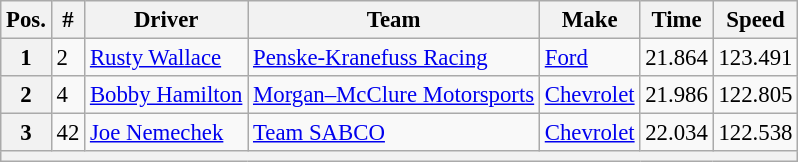<table class="wikitable" style="font-size:95%">
<tr>
<th>Pos.</th>
<th>#</th>
<th>Driver</th>
<th>Team</th>
<th>Make</th>
<th>Time</th>
<th>Speed</th>
</tr>
<tr>
<th>1</th>
<td>2</td>
<td><a href='#'>Rusty Wallace</a></td>
<td><a href='#'>Penske-Kranefuss Racing</a></td>
<td><a href='#'>Ford</a></td>
<td>21.864</td>
<td>123.491</td>
</tr>
<tr>
<th>2</th>
<td>4</td>
<td><a href='#'>Bobby Hamilton</a></td>
<td><a href='#'>Morgan–McClure Motorsports</a></td>
<td><a href='#'>Chevrolet</a></td>
<td>21.986</td>
<td>122.805</td>
</tr>
<tr>
<th>3</th>
<td>42</td>
<td><a href='#'>Joe Nemechek</a></td>
<td><a href='#'>Team SABCO</a></td>
<td><a href='#'>Chevrolet</a></td>
<td>22.034</td>
<td>122.538</td>
</tr>
<tr>
<th colspan="7"></th>
</tr>
</table>
